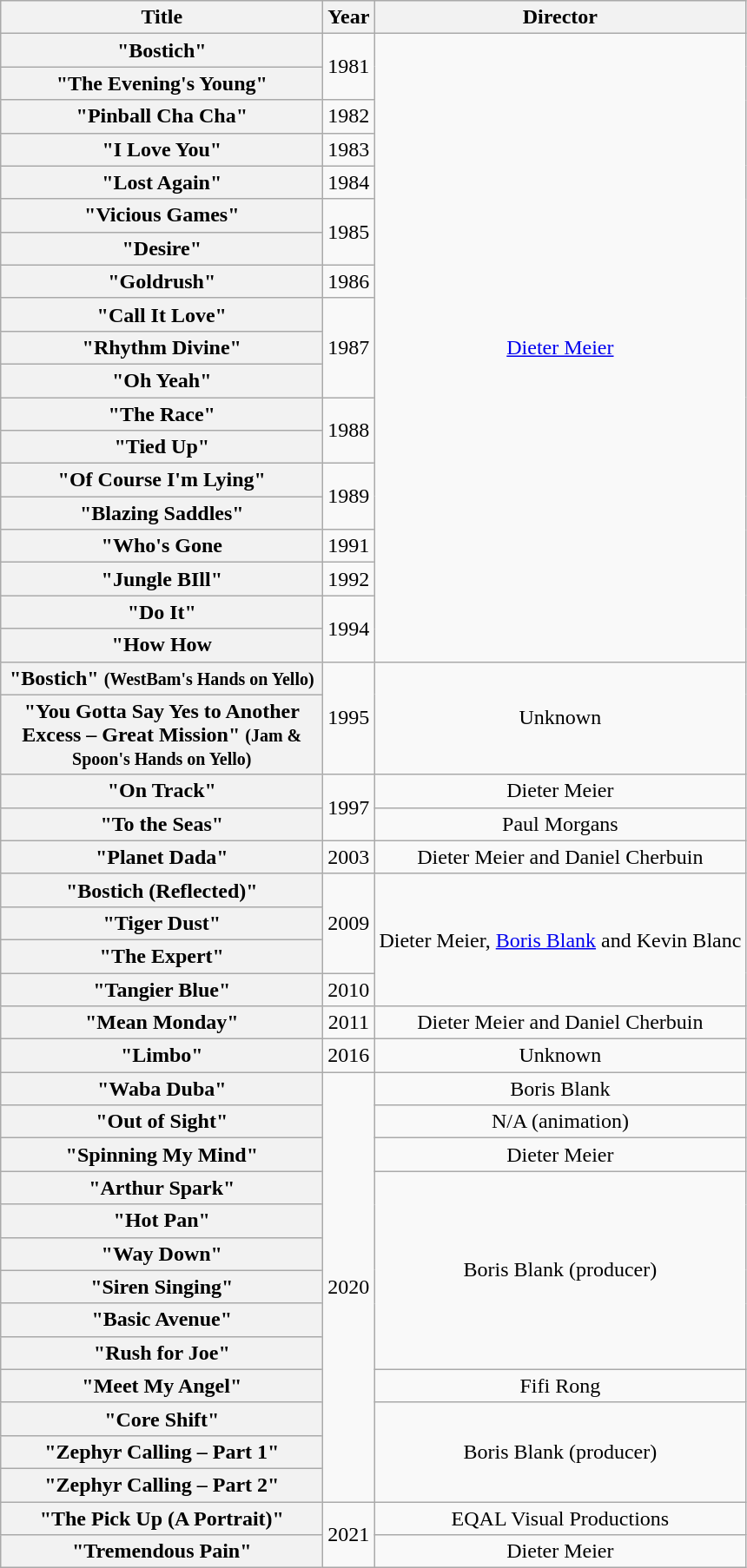<table class="wikitable plainrowheaders" style="text-align:center;">
<tr>
<th scope="col" style="width:15em;">Title</th>
<th>Year</th>
<th>Director</th>
</tr>
<tr>
<th scope="row">"Bostich"</th>
<td rowspan="2">1981</td>
<td rowspan="19"><a href='#'>Dieter Meier</a></td>
</tr>
<tr>
<th scope="row">"The Evening's Young"</th>
</tr>
<tr>
<th scope="row">"Pinball Cha Cha"</th>
<td>1982</td>
</tr>
<tr>
<th scope="row">"I Love You"</th>
<td>1983</td>
</tr>
<tr>
<th scope="row">"Lost Again"</th>
<td>1984</td>
</tr>
<tr>
<th scope="row">"Vicious Games"</th>
<td rowspan="2">1985</td>
</tr>
<tr>
<th scope="row">"Desire"</th>
</tr>
<tr>
<th scope="row">"Goldrush"</th>
<td>1986</td>
</tr>
<tr>
<th scope="row">"Call It Love"</th>
<td rowspan="3">1987</td>
</tr>
<tr>
<th scope="row">"Rhythm Divine"</th>
</tr>
<tr>
<th scope="row">"Oh Yeah"</th>
</tr>
<tr>
<th scope="row">"The Race"</th>
<td rowspan="2">1988</td>
</tr>
<tr>
<th scope="row">"Tied Up"</th>
</tr>
<tr>
<th scope="row">"Of Course I'm Lying"</th>
<td rowspan="2">1989</td>
</tr>
<tr>
<th scope="row">"Blazing Saddles"</th>
</tr>
<tr>
<th scope="row">"Who's Gone</th>
<td>1991</td>
</tr>
<tr>
<th scope="row">"Jungle BIll"</th>
<td>1992</td>
</tr>
<tr>
<th scope="row">"Do It"</th>
<td rowspan="2">1994</td>
</tr>
<tr>
<th scope="row">"How How</th>
</tr>
<tr>
<th scope="row">"Bostich" <small>(WestBam's Hands on Yello)</small></th>
<td rowspan="2">1995</td>
<td rowspan="2">Unknown</td>
</tr>
<tr>
<th scope="row">"You Gotta Say Yes to Another Excess – Great Mission" <small>(Jam & Spoon's Hands on Yello)</small></th>
</tr>
<tr>
<th scope="row">"On Track"</th>
<td rowspan="2">1997</td>
<td>Dieter Meier</td>
</tr>
<tr>
<th scope="row">"To the Seas"</th>
<td>Paul Morgans</td>
</tr>
<tr>
<th scope="row">"Planet Dada"</th>
<td>2003</td>
<td>Dieter Meier and Daniel Cherbuin</td>
</tr>
<tr>
<th scope="row">"Bostich (Reflected)"</th>
<td rowspan="3">2009</td>
<td rowspan="4">Dieter Meier, <a href='#'>Boris Blank</a> and Kevin Blanc</td>
</tr>
<tr>
<th scope="row">"Tiger Dust"</th>
</tr>
<tr>
<th scope="row">"The Expert"</th>
</tr>
<tr>
<th scope="row">"Tangier Blue"</th>
<td>2010</td>
</tr>
<tr>
<th scope="row">"Mean Monday"</th>
<td>2011</td>
<td>Dieter Meier and Daniel Cherbuin</td>
</tr>
<tr>
<th scope="row">"Limbo"</th>
<td>2016</td>
<td>Unknown</td>
</tr>
<tr>
<th scope="row">"Waba Duba"</th>
<td rowspan="13">2020</td>
<td>Boris Blank</td>
</tr>
<tr>
<th scope="row">"Out of Sight"</th>
<td>N/A (animation)</td>
</tr>
<tr>
<th scope="row">"Spinning My Mind"</th>
<td>Dieter Meier</td>
</tr>
<tr>
<th scope="row">"Arthur Spark"</th>
<td rowspan="6">Boris Blank (producer)</td>
</tr>
<tr>
<th scope="row">"Hot Pan"</th>
</tr>
<tr>
<th scope="row">"Way Down"</th>
</tr>
<tr>
<th scope="row">"Siren Singing"</th>
</tr>
<tr>
<th scope="row">"Basic Avenue"</th>
</tr>
<tr>
<th scope="row">"Rush for Joe"</th>
</tr>
<tr>
<th scope="row">"Meet My Angel"</th>
<td>Fifi Rong</td>
</tr>
<tr>
<th scope="row">"Core Shift"</th>
<td rowspan="3">Boris Blank (producer)</td>
</tr>
<tr>
<th scope="row">"Zephyr Calling – Part 1"</th>
</tr>
<tr>
<th scope="row">"Zephyr Calling – Part 2"</th>
</tr>
<tr>
<th scope="row">"The Pick Up (A Portrait)"</th>
<td rowspan="2">2021</td>
<td>EQAL Visual Productions</td>
</tr>
<tr>
<th scope="row">"Tremendous Pain"</th>
<td>Dieter Meier</td>
</tr>
</table>
